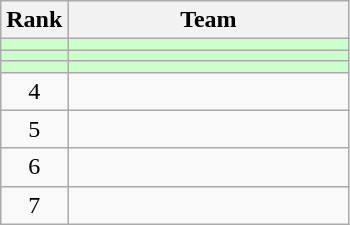<table class=wikitable style="text-align:center;">
<tr>
<th>Rank</th>
<th width=180>Team</th>
</tr>
<tr bgcolor=#CCFFCC>
<td></td>
<td align=left></td>
</tr>
<tr bgcolor=#CCFFCC>
<td></td>
<td align=left></td>
</tr>
<tr bgcolor=#CCFFCC>
<td></td>
<td align=left></td>
</tr>
<tr>
<td>4</td>
<td align=left></td>
</tr>
<tr>
<td>5</td>
<td align=left></td>
</tr>
<tr>
<td>6</td>
<td align=left></td>
</tr>
<tr>
<td>7</td>
<td align=left></td>
</tr>
</table>
